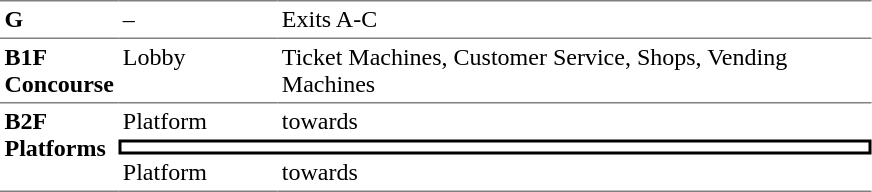<table table border=0 cellspacing=0 cellpadding=3>
<tr>
<td style="border-top:solid 1px gray;" width=50 valign=top><strong>G</strong></td>
<td style="border-top:solid 1px gray;" width=100 valign=top>–</td>
<td style="border-top:solid 1px gray;" width=390 valign=top>Exits A-C</td>
</tr>
<tr>
<td style="border-bottom:solid 1px gray; border-top:solid 1px gray;" valign=top width=50><strong>B1F<br>Concourse</strong></td>
<td style="border-bottom:solid 1px gray; border-top:solid 1px gray;" valign=top width=100>Lobby</td>
<td style="border-bottom:solid 1px gray; border-top:solid 1px gray;" valign=top width=390>Ticket Machines, Customer Service, Shops, Vending Machines</td>
</tr>
<tr>
<td style="border-bottom:solid 1px gray;" rowspan="3" valign=top><strong>B2F<br>Platforms</strong></td>
<td>Platform</td>
<td>  towards  </td>
</tr>
<tr>
<td style="border-right:solid 2px black;border-left:solid 2px black;border-top:solid 2px black;border-bottom:solid 2px black;text-align:center;" colspan=2></td>
</tr>
<tr>
<td style="border-bottom:solid 1px gray;">Platform</td>
<td style="border-bottom:solid 1px gray;">  towards   </td>
</tr>
</table>
